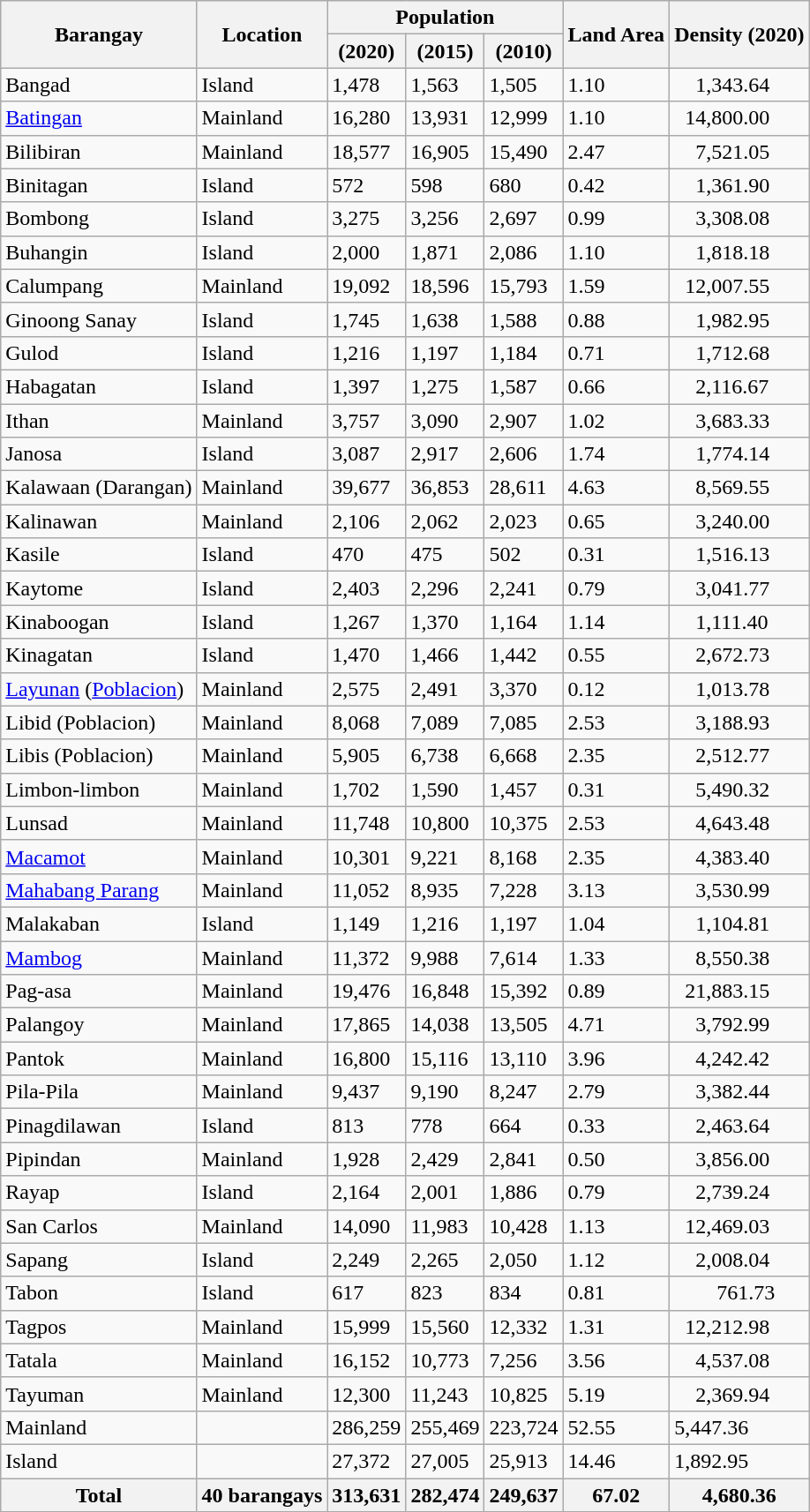<table class="wikitable sortable">
<tr>
<th rowspan="2">Barangay</th>
<th rowspan="2">Location</th>
<th colspan="3">Population</th>
<th rowspan="2">Land Area</th>
<th rowspan="2">Density (2020)</th>
</tr>
<tr>
<th>(2020)</th>
<th>(2015)</th>
<th>(2010)</th>
</tr>
<tr>
<td>Bangad</td>
<td>Island</td>
<td>1,478</td>
<td>1,563</td>
<td>1,505</td>
<td>1.10</td>
<td>    1,343.64</td>
</tr>
<tr>
<td><a href='#'>Batingan</a></td>
<td>Mainland</td>
<td>16,280</td>
<td>13,931</td>
<td>12,999</td>
<td>1.10</td>
<td>  14,800.00</td>
</tr>
<tr>
<td>Bilibiran</td>
<td>Mainland</td>
<td>18,577</td>
<td>16,905</td>
<td>15,490</td>
<td>2.47</td>
<td>    7,521.05</td>
</tr>
<tr>
<td>Binitagan</td>
<td>Island</td>
<td>572</td>
<td>598</td>
<td>680</td>
<td>0.42</td>
<td>    1,361.90</td>
</tr>
<tr>
<td>Bombong</td>
<td>Island</td>
<td>3,275</td>
<td>3,256</td>
<td>2,697</td>
<td>0.99</td>
<td>    3,308.08</td>
</tr>
<tr>
<td>Buhangin</td>
<td>Island</td>
<td>2,000</td>
<td>1,871</td>
<td>2,086</td>
<td>1.10</td>
<td>    1,818.18</td>
</tr>
<tr>
<td>Calumpang</td>
<td>Mainland</td>
<td>19,092</td>
<td>18,596</td>
<td>15,793</td>
<td>1.59</td>
<td>  12,007.55</td>
</tr>
<tr>
<td>Ginoong Sanay</td>
<td>Island</td>
<td>1,745</td>
<td>1,638</td>
<td>1,588</td>
<td>0.88</td>
<td>    1,982.95</td>
</tr>
<tr>
<td>Gulod</td>
<td>Island</td>
<td>1,216</td>
<td>1,197</td>
<td>1,184</td>
<td>0.71</td>
<td>    1,712.68</td>
</tr>
<tr>
<td>Habagatan</td>
<td>Island</td>
<td>1,397</td>
<td>1,275</td>
<td>1,587</td>
<td>0.66</td>
<td>    2,116.67</td>
</tr>
<tr>
<td>Ithan</td>
<td>Mainland</td>
<td>3,757</td>
<td>3,090</td>
<td>2,907</td>
<td>1.02</td>
<td>    3,683.33</td>
</tr>
<tr>
<td>Janosa</td>
<td>Island</td>
<td>3,087</td>
<td>2,917</td>
<td>2,606</td>
<td>1.74</td>
<td>    1,774.14</td>
</tr>
<tr>
<td>Kalawaan (Darangan)</td>
<td>Mainland</td>
<td>39,677</td>
<td>36,853</td>
<td>28,611</td>
<td>4.63</td>
<td>    8,569.55</td>
</tr>
<tr>
<td>Kalinawan</td>
<td>Mainland</td>
<td>2,106</td>
<td>2,062</td>
<td>2,023</td>
<td>0.65</td>
<td>    3,240.00</td>
</tr>
<tr>
<td>Kasile</td>
<td>Island</td>
<td>470</td>
<td>475</td>
<td>502</td>
<td>0.31</td>
<td>    1,516.13</td>
</tr>
<tr>
<td>Kaytome</td>
<td>Island</td>
<td>2,403</td>
<td>2,296</td>
<td>2,241</td>
<td>0.79</td>
<td>    3,041.77</td>
</tr>
<tr>
<td>Kinaboogan</td>
<td>Island</td>
<td>1,267</td>
<td>1,370</td>
<td>1,164</td>
<td>1.14</td>
<td>    1,111.40</td>
</tr>
<tr>
<td>Kinagatan</td>
<td>Island</td>
<td>1,470</td>
<td>1,466</td>
<td>1,442</td>
<td>0.55</td>
<td>    2,672.73</td>
</tr>
<tr>
<td><a href='#'>Layunan</a> (<a href='#'>Poblacion</a>)</td>
<td>Mainland</td>
<td>2,575</td>
<td>2,491</td>
<td>3,370</td>
<td>0.12</td>
<td>    1,013.78</td>
</tr>
<tr>
<td>Libid (Poblacion)</td>
<td>Mainland</td>
<td>8,068</td>
<td>7,089</td>
<td>7,085</td>
<td>2.53</td>
<td>    3,188.93</td>
</tr>
<tr>
<td>Libis (Poblacion)</td>
<td>Mainland</td>
<td>5,905</td>
<td>6,738</td>
<td>6,668</td>
<td>2.35</td>
<td>    2,512.77</td>
</tr>
<tr>
<td>Limbon-limbon</td>
<td>Mainland</td>
<td>1,702</td>
<td>1,590</td>
<td>1,457</td>
<td>0.31</td>
<td>    5,490.32</td>
</tr>
<tr>
<td>Lunsad</td>
<td>Mainland</td>
<td>11,748</td>
<td>10,800</td>
<td>10,375</td>
<td>2.53</td>
<td>    4,643.48</td>
</tr>
<tr>
<td><a href='#'>Macamot</a></td>
<td>Mainland</td>
<td>10,301</td>
<td>9,221</td>
<td>8,168</td>
<td>2.35</td>
<td>    4,383.40</td>
</tr>
<tr>
<td><a href='#'>Mahabang Parang</a></td>
<td>Mainland</td>
<td>11,052</td>
<td>8,935</td>
<td>7,228</td>
<td>3.13</td>
<td>    3,530.99</td>
</tr>
<tr>
<td>Malakaban</td>
<td>Island</td>
<td>1,149</td>
<td>1,216</td>
<td>1,197</td>
<td>1.04</td>
<td>    1,104.81</td>
</tr>
<tr>
<td><a href='#'>Mambog</a></td>
<td>Mainland</td>
<td>11,372</td>
<td>9,988</td>
<td>7,614</td>
<td>1.33</td>
<td>    8,550.38</td>
</tr>
<tr>
<td>Pag-asa</td>
<td>Mainland</td>
<td>19,476</td>
<td>16,848</td>
<td>15,392</td>
<td>0.89</td>
<td>  21,883.15</td>
</tr>
<tr>
<td>Palangoy</td>
<td>Mainland</td>
<td>17,865</td>
<td>14,038</td>
<td>13,505</td>
<td>4.71</td>
<td>    3,792.99</td>
</tr>
<tr>
<td>Pantok</td>
<td>Mainland</td>
<td>16,800</td>
<td>15,116</td>
<td>13,110</td>
<td>3.96</td>
<td>    4,242.42</td>
</tr>
<tr>
<td>Pila-Pila</td>
<td>Mainland</td>
<td>9,437</td>
<td>9,190</td>
<td>8,247</td>
<td>2.79</td>
<td>    3,382.44</td>
</tr>
<tr>
<td>Pinagdilawan</td>
<td>Island</td>
<td>813</td>
<td>778</td>
<td>664</td>
<td>0.33</td>
<td>    2,463.64</td>
</tr>
<tr>
<td>Pipindan</td>
<td>Mainland</td>
<td>1,928</td>
<td>2,429</td>
<td>2,841</td>
<td>0.50</td>
<td>    3,856.00</td>
</tr>
<tr>
<td>Rayap</td>
<td>Island</td>
<td>2,164</td>
<td>2,001</td>
<td>1,886</td>
<td>0.79</td>
<td>    2,739.24</td>
</tr>
<tr>
<td>San Carlos</td>
<td>Mainland</td>
<td>14,090</td>
<td>11,983</td>
<td>10,428</td>
<td>1.13</td>
<td>  12,469.03</td>
</tr>
<tr>
<td>Sapang</td>
<td>Island</td>
<td>2,249</td>
<td>2,265</td>
<td>2,050</td>
<td>1.12</td>
<td>    2,008.04</td>
</tr>
<tr>
<td>Tabon</td>
<td>Island</td>
<td>617</td>
<td>823</td>
<td>834</td>
<td>0.81</td>
<td>        761.73</td>
</tr>
<tr>
<td>Tagpos</td>
<td>Mainland</td>
<td>15,999</td>
<td>15,560</td>
<td>12,332</td>
<td>1.31</td>
<td>  12,212.98</td>
</tr>
<tr>
<td>Tatala</td>
<td>Mainland</td>
<td>16,152</td>
<td>10,773</td>
<td>7,256</td>
<td>3.56</td>
<td>    4,537.08</td>
</tr>
<tr>
<td>Tayuman</td>
<td>Mainland</td>
<td>12,300</td>
<td>11,243</td>
<td>10,825</td>
<td>5.19</td>
<td>    2,369.94</td>
</tr>
<tr>
<td>Mainland</td>
<td></td>
<td>286,259</td>
<td>255,469</td>
<td>223,724</td>
<td>52.55</td>
<td>5,447.36</td>
</tr>
<tr>
<td>Island</td>
<td></td>
<td>27,372</td>
<td>27,005</td>
<td>25,913</td>
<td>14.46</td>
<td>1,892.95</td>
</tr>
<tr>
<th><strong>Total</strong></th>
<th>40 barangays</th>
<th>313,631</th>
<th><strong>282,474</strong></th>
<th><strong>249,637</strong></th>
<th><strong>67.02</strong></th>
<th>4,680.36</th>
</tr>
</table>
